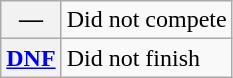<table class="wikitable">
<tr>
<th scope="row">—</th>
<td>Did not compete</td>
</tr>
<tr>
<th scope="row"><a href='#'>DNF</a></th>
<td>Did not finish</td>
</tr>
</table>
